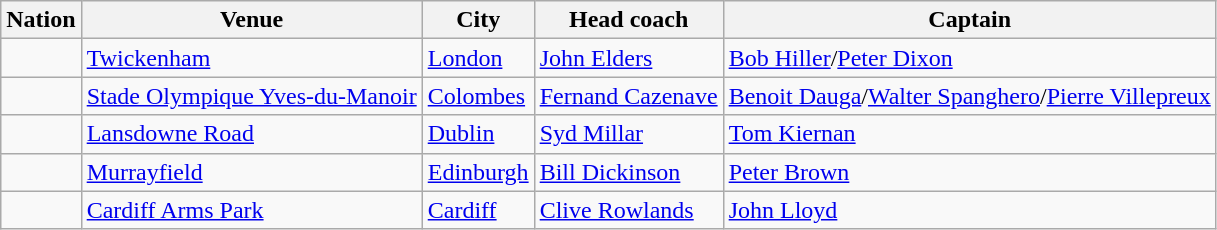<table class="wikitable">
<tr>
<th>Nation</th>
<th>Venue</th>
<th>City</th>
<th>Head coach</th>
<th>Captain</th>
</tr>
<tr>
<td></td>
<td><a href='#'>Twickenham</a></td>
<td><a href='#'>London</a></td>
<td><a href='#'>John Elders</a></td>
<td><a href='#'>Bob Hiller</a>/<a href='#'>Peter Dixon</a></td>
</tr>
<tr>
<td></td>
<td><a href='#'>Stade Olympique Yves-du-Manoir</a></td>
<td><a href='#'>Colombes</a></td>
<td><a href='#'>Fernand Cazenave</a></td>
<td><a href='#'>Benoit Dauga</a>/<a href='#'>Walter Spanghero</a>/<a href='#'>Pierre Villepreux</a></td>
</tr>
<tr>
<td></td>
<td><a href='#'>Lansdowne Road</a></td>
<td><a href='#'>Dublin</a></td>
<td><a href='#'>Syd Millar</a></td>
<td><a href='#'>Tom Kiernan</a></td>
</tr>
<tr>
<td></td>
<td><a href='#'>Murrayfield</a></td>
<td><a href='#'>Edinburgh</a></td>
<td><a href='#'>Bill Dickinson</a></td>
<td><a href='#'>Peter Brown</a></td>
</tr>
<tr>
<td></td>
<td><a href='#'>Cardiff Arms Park</a></td>
<td><a href='#'>Cardiff</a></td>
<td><a href='#'>Clive Rowlands</a></td>
<td><a href='#'>John Lloyd</a></td>
</tr>
</table>
